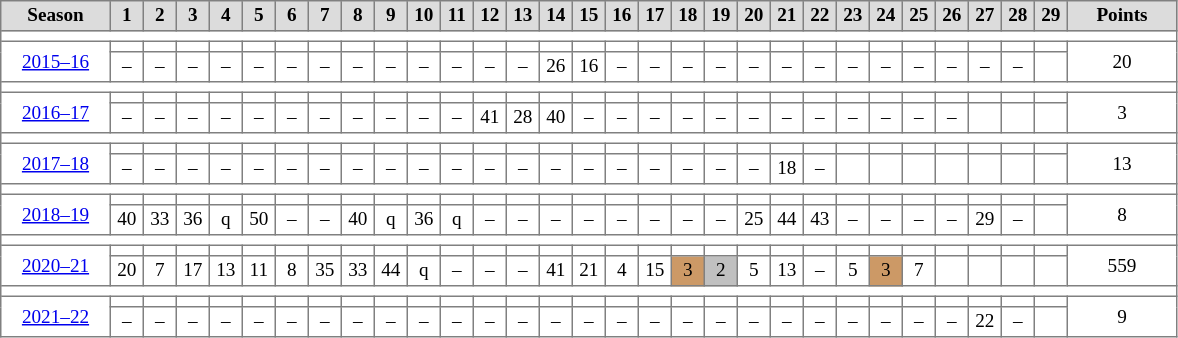<table cellpadding="3" cellspacing="0" border="1" style="background:#fff; font-size:80%; line-height:13px; border:gray solid 1px; border-collapse:collapse;">
<tr style="background:#ccc; text-align:center; background:#dcdcdc;">
<td style="background:#DCDCDC;" width=65px><strong>Season</strong></td>
<td style="background:#DCDCDC;" width=15px><strong>1</strong></td>
<td style="background:#DCDCDC;" width=15px><strong>2</strong></td>
<td style="background:#DCDCDC;" width=15px><strong>3</strong></td>
<td style="background:#DCDCDC;" width=15px><strong>4</strong></td>
<td style="background:#DCDCDC;" width=15px><strong>5</strong></td>
<td style="background:#DCDCDC;" width=15px><strong>6</strong></td>
<td style="background:#DCDCDC;" width=15px><strong>7</strong></td>
<td style="background:#DCDCDC;" width=15px><strong>8</strong></td>
<td style="background:#DCDCDC;" width=15px><strong>9</strong></td>
<td style="background:#DCDCDC;" width=15px><strong>10</strong></td>
<td style="background:#DCDCDC;" width=15px><strong>11</strong></td>
<td style="background:#DCDCDC;" width=15px><strong>12</strong></td>
<td style="background:#DCDCDC;" width=15px><strong>13</strong></td>
<td style="background:#DCDCDC;" width=15px><strong>14</strong></td>
<td style="background:#DCDCDC;" width=15px><strong>15</strong></td>
<td style="background:#DCDCDC;" width=15px><strong>16</strong></td>
<td style="background:#DCDCDC;" width=15px><strong>17</strong></td>
<td style="background:#DCDCDC;" width=15px><strong>18</strong></td>
<td style="background:#DCDCDC;" width=15px><strong>19</strong></td>
<td style="background:#DCDCDC;" width=15px><strong>20</strong></td>
<td style="background:#DCDCDC;" width=15px><strong>21</strong></td>
<td style="background:#DCDCDC;" width=15px><strong>22</strong></td>
<td style="background:#DCDCDC;" width=15px><strong>23</strong></td>
<td style="background:#DCDCDC;" width=15px><strong>24</strong></td>
<td style="background:#DCDCDC;" width=15px><strong>25</strong></td>
<td style="background:#DCDCDC;" width=15px><strong>26</strong></td>
<td style="background:#DCDCDC;" width=15px><strong>27</strong></td>
<td style="background:#DCDCDC;" width=15px><strong>28</strong></td>
<td style="background:#DCDCDC;" width=15px><strong>29</strong></td>
<td style="background:#DCDCDC;" width=30px><strong>Points</strong></td>
</tr>
<tr>
<td colspan=31></td>
</tr>
<tr align=center>
<td rowspan=2 width=66px><a href='#'>2015–16</a></td>
<th></th>
<th></th>
<th></th>
<th></th>
<th></th>
<th></th>
<th></th>
<th></th>
<th></th>
<th></th>
<th></th>
<th></th>
<th></th>
<th></th>
<th></th>
<th></th>
<th></th>
<th></th>
<th></th>
<th></th>
<th></th>
<th></th>
<th></th>
<th></th>
<th></th>
<th></th>
<th></th>
<th></th>
<th></th>
<td rowspan=2 width=66px>20</td>
</tr>
<tr align=center>
<td>–</td>
<td>–</td>
<td>–</td>
<td>–</td>
<td>–</td>
<td>–</td>
<td>–</td>
<td>–</td>
<td>–</td>
<td>–</td>
<td>–</td>
<td>–</td>
<td>–</td>
<td>26</td>
<td>16</td>
<td>–</td>
<td>–</td>
<td>–</td>
<td>–</td>
<td>–</td>
<td>–</td>
<td>–</td>
<td>–</td>
<td>–</td>
<td>–</td>
<td>–</td>
<td>–</td>
<td>–</td>
</tr>
<tr>
<td colspan=31></td>
</tr>
<tr align=center>
<td rowspan=2 width=66px><a href='#'>2016–17</a></td>
<th></th>
<th></th>
<th></th>
<th></th>
<th></th>
<th></th>
<th></th>
<th></th>
<th></th>
<th></th>
<th></th>
<th></th>
<th></th>
<th></th>
<th></th>
<th></th>
<th></th>
<th></th>
<th></th>
<th></th>
<th></th>
<th></th>
<th></th>
<th></th>
<th></th>
<th></th>
<th></th>
<th></th>
<th></th>
<td rowspan=2 width=66px>3</td>
</tr>
<tr align=center>
<td>–</td>
<td>–</td>
<td>–</td>
<td>–</td>
<td>–</td>
<td>–</td>
<td>–</td>
<td>–</td>
<td>–</td>
<td>–</td>
<td>–</td>
<td>41</td>
<td>28</td>
<td>40</td>
<td>–</td>
<td>–</td>
<td>–</td>
<td>–</td>
<td>–</td>
<td>–</td>
<td>–</td>
<td>–</td>
<td>–</td>
<td>–</td>
<td>–</td>
<td>–</td>
<td></td>
<td></td>
<td></td>
</tr>
<tr>
<td colspan=31></td>
</tr>
<tr align=center>
<td rowspan="2" style="width:66px;"><a href='#'>2017–18</a></td>
<th></th>
<th></th>
<th></th>
<th></th>
<th></th>
<th></th>
<th></th>
<th></th>
<th></th>
<th></th>
<th></th>
<th></th>
<th></th>
<th></th>
<th></th>
<th></th>
<th></th>
<th></th>
<th></th>
<th></th>
<th></th>
<th></th>
<th></th>
<th></th>
<th></th>
<th></th>
<th></th>
<th></th>
<th></th>
<td rowspan="2" style="width:66px;">13</td>
</tr>
<tr align=center>
<td>–</td>
<td>–</td>
<td>–</td>
<td>–</td>
<td>–</td>
<td>–</td>
<td>–</td>
<td>–</td>
<td>–</td>
<td>–</td>
<td>–</td>
<td>–</td>
<td>–</td>
<td>–</td>
<td>–</td>
<td>–</td>
<td>–</td>
<td>–</td>
<td>–</td>
<td>–</td>
<td>18</td>
<td>–</td>
<td></td>
<td></td>
<td></td>
<td></td>
<td></td>
<td></td>
<td></td>
</tr>
<tr>
<td colspan=31></td>
</tr>
<tr align=center>
<td rowspan="2" style="width:66px;"><a href='#'>2018–19</a></td>
<th></th>
<th></th>
<th></th>
<th></th>
<th></th>
<th></th>
<th></th>
<th></th>
<th></th>
<th></th>
<th></th>
<th></th>
<th></th>
<th></th>
<th></th>
<th></th>
<th></th>
<th></th>
<th></th>
<th></th>
<th></th>
<th></th>
<th></th>
<th></th>
<th></th>
<th></th>
<th></th>
<th></th>
<th></th>
<td rowspan=2 width=66px>8</td>
</tr>
<tr align=center>
<td>40</td>
<td>33</td>
<td>36</td>
<td>q</td>
<td>50</td>
<td>–</td>
<td>–</td>
<td>40</td>
<td>q</td>
<td>36</td>
<td>q</td>
<td>–</td>
<td>–</td>
<td>–</td>
<td>–</td>
<td>–</td>
<td>–</td>
<td>–</td>
<td>–</td>
<td>25</td>
<td>44</td>
<td>43</td>
<td>–</td>
<td>–</td>
<td>–</td>
<td>–</td>
<td>29</td>
<td>–</td>
<td></td>
</tr>
<tr>
<td colspan=31></td>
</tr>
<tr align=center>
<td rowspan="2" style="width:66px;"><a href='#'>2020–21</a></td>
<th></th>
<th></th>
<th></th>
<th></th>
<th></th>
<th></th>
<th></th>
<th></th>
<th></th>
<th></th>
<th></th>
<th></th>
<th></th>
<th></th>
<th></th>
<th></th>
<th></th>
<th></th>
<th></th>
<th></th>
<th></th>
<th></th>
<th></th>
<th></th>
<th></th>
<th></th>
<th></th>
<th></th>
<th></th>
<td rowspan="2" style="width:66px;">559</td>
</tr>
<tr align=center>
<td>20</td>
<td>7</td>
<td>17</td>
<td>13</td>
<td>11</td>
<td>8</td>
<td>35</td>
<td>33</td>
<td>44</td>
<td>q</td>
<td>–</td>
<td>–</td>
<td>–</td>
<td>41</td>
<td>21</td>
<td>4</td>
<td>15</td>
<td bgcolor=#CC9966>3</td>
<td bgcolor=silver>2</td>
<td>5</td>
<td>13</td>
<td>–</td>
<td>5</td>
<td bgcolor=#CC9966>3</td>
<td>7</td>
<td></td>
<td></td>
<td></td>
<td></td>
</tr>
<tr>
<td colspan=31></td>
</tr>
<tr align=center>
<td rowspan="2" style="width:66px;"><a href='#'>2021–22</a></td>
<th></th>
<th></th>
<th></th>
<th></th>
<th></th>
<th></th>
<th></th>
<th></th>
<th></th>
<th></th>
<th></th>
<th></th>
<th></th>
<th></th>
<th></th>
<th></th>
<th></th>
<th></th>
<th></th>
<th></th>
<th></th>
<th></th>
<th></th>
<th></th>
<th></th>
<th></th>
<th></th>
<th></th>
<th></th>
<td rowspan="2" style="width:66px;">9</td>
</tr>
<tr align=center>
<td>–</td>
<td>–</td>
<td>–</td>
<td>–</td>
<td>–</td>
<td>–</td>
<td>–</td>
<td>–</td>
<td>–</td>
<td>–</td>
<td>–</td>
<td>–</td>
<td>–</td>
<td>–</td>
<td>–</td>
<td>–</td>
<td>–</td>
<td>–</td>
<td>–</td>
<td>–</td>
<td>–</td>
<td>–</td>
<td>–</td>
<td>–</td>
<td>–</td>
<td>–</td>
<td>22</td>
<td>–</td>
<td></td>
</tr>
</table>
